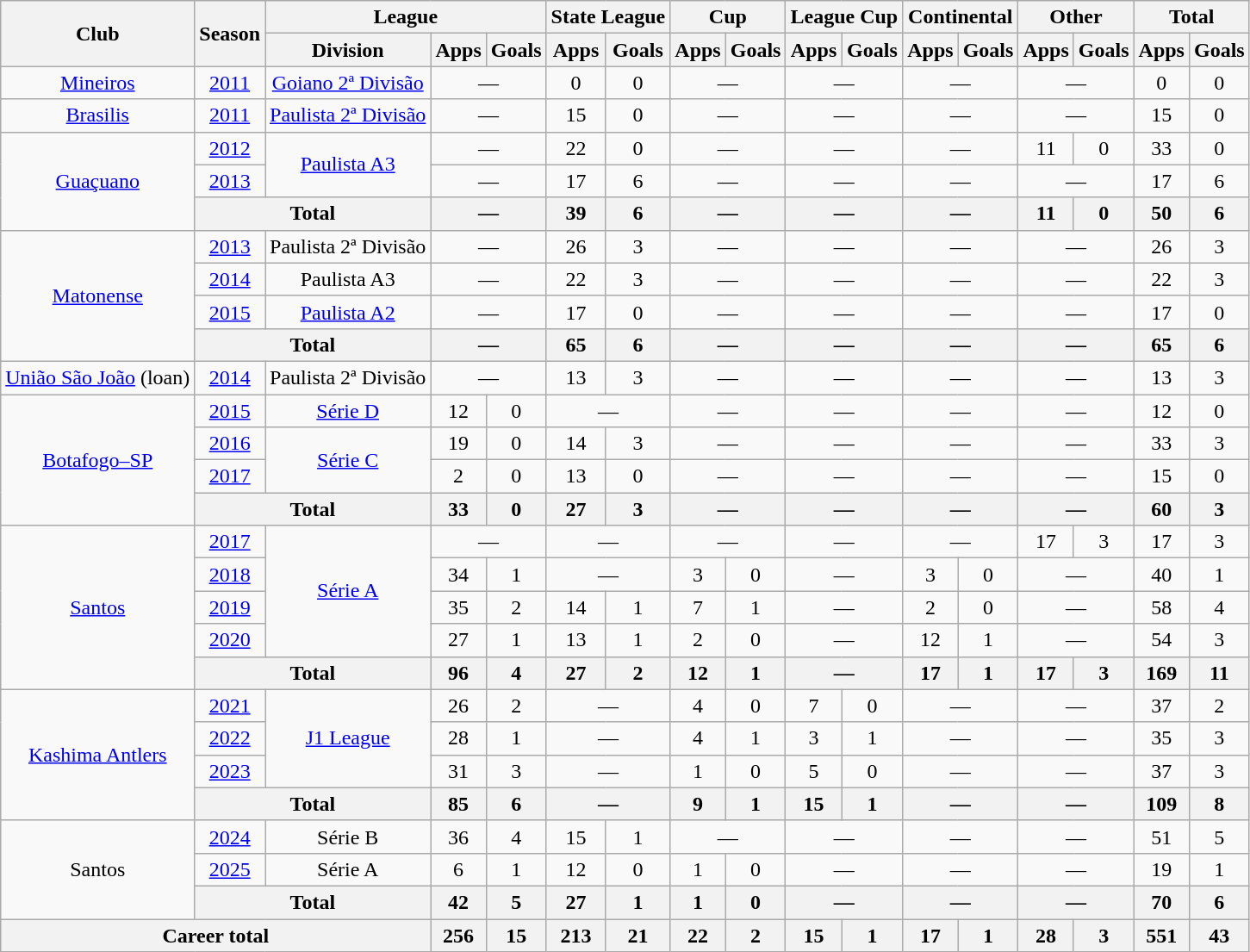<table class="wikitable" style="text-align: center;">
<tr>
<th rowspan="2">Club</th>
<th rowspan="2">Season</th>
<th colspan="3">League</th>
<th colspan="2">State League</th>
<th colspan="2">Cup</th>
<th colspan="2">League Cup</th>
<th colspan="2">Continental</th>
<th colspan="2">Other</th>
<th colspan="2">Total</th>
</tr>
<tr>
<th>Division</th>
<th>Apps</th>
<th>Goals</th>
<th>Apps</th>
<th>Goals</th>
<th>Apps</th>
<th>Goals</th>
<th>Apps</th>
<th>Goals</th>
<th>Apps</th>
<th>Goals</th>
<th>Apps</th>
<th>Goals</th>
<th>Apps</th>
<th>Goals</th>
</tr>
<tr>
<td align="center"><a href='#'>Mineiros</a></td>
<td><a href='#'>2011</a></td>
<td><a href='#'>Goiano 2ª Divisão</a></td>
<td colspan="2">—</td>
<td>0</td>
<td>0</td>
<td colspan="2">—</td>
<td colspan="2">—</td>
<td colspan="2">—</td>
<td colspan="2">—</td>
<td>0</td>
<td>0</td>
</tr>
<tr>
<td align="center"><a href='#'>Brasilis</a></td>
<td><a href='#'>2011</a></td>
<td><a href='#'>Paulista 2ª Divisão</a></td>
<td colspan="2">—</td>
<td>15</td>
<td>0</td>
<td colspan="2">—</td>
<td colspan="2">—</td>
<td colspan="2">—</td>
<td colspan="2">—</td>
<td>15</td>
<td>0</td>
</tr>
<tr>
<td rowspan=3 align="center"><a href='#'>Guaçuano</a></td>
<td><a href='#'>2012</a></td>
<td rowspan=2><a href='#'>Paulista A3</a></td>
<td colspan="2">—</td>
<td>22</td>
<td>0</td>
<td colspan="2">—</td>
<td colspan="2">—</td>
<td colspan="2">—</td>
<td>11</td>
<td>0</td>
<td>33</td>
<td>0</td>
</tr>
<tr>
<td><a href='#'>2013</a></td>
<td colspan="2">—</td>
<td>17</td>
<td>6</td>
<td colspan="2">—</td>
<td colspan="2">—</td>
<td colspan="2">—</td>
<td colspan="2">—</td>
<td>17</td>
<td>6</td>
</tr>
<tr>
<th colspan="2">Total</th>
<th colspan="2">—</th>
<th>39</th>
<th>6</th>
<th colspan="2">—</th>
<th colspan="2">—</th>
<th colspan="2">—</th>
<th>11</th>
<th>0</th>
<th>50</th>
<th>6</th>
</tr>
<tr>
<td rowspan=4 align="center"><a href='#'>Matonense</a></td>
<td><a href='#'>2013</a></td>
<td>Paulista 2ª Divisão</td>
<td colspan="2">—</td>
<td>26</td>
<td>3</td>
<td colspan="2">—</td>
<td colspan="2">—</td>
<td colspan="2">—</td>
<td colspan="2">—</td>
<td>26</td>
<td>3</td>
</tr>
<tr>
<td><a href='#'>2014</a></td>
<td>Paulista A3</td>
<td colspan="2">—</td>
<td>22</td>
<td>3</td>
<td colspan="2">—</td>
<td colspan="2">—</td>
<td colspan="2">—</td>
<td colspan="2">—</td>
<td>22</td>
<td>3</td>
</tr>
<tr>
<td><a href='#'>2015</a></td>
<td><a href='#'>Paulista A2</a></td>
<td colspan="2">—</td>
<td>17</td>
<td>0</td>
<td colspan="2">—</td>
<td colspan="2">—</td>
<td colspan="2">—</td>
<td colspan="2">—</td>
<td>17</td>
<td>0</td>
</tr>
<tr>
<th colspan="2">Total</th>
<th colspan="2">—</th>
<th>65</th>
<th>6</th>
<th colspan="2">—</th>
<th colspan="2">—</th>
<th colspan="2">—</th>
<th colspan="2">—</th>
<th>65</th>
<th>6</th>
</tr>
<tr>
<td align="center"><a href='#'>União São João</a> (loan)</td>
<td><a href='#'>2014</a></td>
<td>Paulista 2ª Divisão</td>
<td colspan="2">—</td>
<td>13</td>
<td>3</td>
<td colspan="2">—</td>
<td colspan="2">—</td>
<td colspan="2">—</td>
<td colspan="2">—</td>
<td>13</td>
<td>3</td>
</tr>
<tr>
<td rowspan=4 align="center"><a href='#'>Botafogo–SP</a></td>
<td><a href='#'>2015</a></td>
<td><a href='#'>Série D</a></td>
<td>12</td>
<td>0</td>
<td colspan="2">—</td>
<td colspan="2">—</td>
<td colspan="2">—</td>
<td colspan="2">—</td>
<td colspan="2">—</td>
<td>12</td>
<td>0</td>
</tr>
<tr>
<td><a href='#'>2016</a></td>
<td rowspan=2><a href='#'>Série C</a></td>
<td>19</td>
<td>0</td>
<td>14</td>
<td>3</td>
<td colspan="2">—</td>
<td colspan="2">—</td>
<td colspan="2">—</td>
<td colspan="2">—</td>
<td>33</td>
<td>3</td>
</tr>
<tr>
<td><a href='#'>2017</a></td>
<td>2</td>
<td>0</td>
<td>13</td>
<td>0</td>
<td colspan="2">—</td>
<td colspan="2">—</td>
<td colspan="2">—</td>
<td colspan="2">—</td>
<td>15</td>
<td>0</td>
</tr>
<tr>
<th colspan="2">Total</th>
<th>33</th>
<th>0</th>
<th>27</th>
<th>3</th>
<th colspan="2">—</th>
<th colspan="2">—</th>
<th colspan="2">—</th>
<th colspan="2">—</th>
<th>60</th>
<th>3</th>
</tr>
<tr>
<td rowspan="5" align="center"><a href='#'>Santos</a></td>
<td><a href='#'>2017</a></td>
<td rowspan="4"><a href='#'>Série A</a></td>
<td colspan="2">—</td>
<td colspan="2">—</td>
<td colspan="2">—</td>
<td colspan="2">—</td>
<td colspan="2">—</td>
<td>17</td>
<td>3</td>
<td>17</td>
<td>3</td>
</tr>
<tr>
<td><a href='#'>2018</a></td>
<td>34</td>
<td>1</td>
<td colspan="2">—</td>
<td>3</td>
<td>0</td>
<td colspan="2">—</td>
<td>3</td>
<td>0</td>
<td colspan="2">—</td>
<td>40</td>
<td>1</td>
</tr>
<tr>
<td><a href='#'>2019</a></td>
<td>35</td>
<td>2</td>
<td>14</td>
<td>1</td>
<td>7</td>
<td>1</td>
<td colspan="2">—</td>
<td>2</td>
<td>0</td>
<td colspan="2">—</td>
<td>58</td>
<td>4</td>
</tr>
<tr>
<td><a href='#'>2020</a></td>
<td>27</td>
<td>1</td>
<td>13</td>
<td>1</td>
<td>2</td>
<td>0</td>
<td colspan="2">—</td>
<td>12</td>
<td>1</td>
<td colspan="2">—</td>
<td>54</td>
<td>3</td>
</tr>
<tr>
<th colspan="2">Total</th>
<th>96</th>
<th>4</th>
<th>27</th>
<th>2</th>
<th>12</th>
<th>1</th>
<th colspan="2">—</th>
<th>17</th>
<th>1</th>
<th>17</th>
<th>3</th>
<th>169</th>
<th>11</th>
</tr>
<tr>
<td rowspan="4" align="center"><a href='#'>Kashima Antlers</a></td>
<td><a href='#'>2021</a></td>
<td rowspan="3"><a href='#'>J1 League</a></td>
<td>26</td>
<td>2</td>
<td colspan="2">—</td>
<td>4</td>
<td>0</td>
<td>7</td>
<td>0</td>
<td colspan="2">—</td>
<td colspan="2">—</td>
<td>37</td>
<td>2</td>
</tr>
<tr>
<td><a href='#'>2022</a></td>
<td>28</td>
<td>1</td>
<td colspan="2">—</td>
<td>4</td>
<td>1</td>
<td>3</td>
<td>1</td>
<td colspan="2">—</td>
<td colspan="2">—</td>
<td>35</td>
<td>3</td>
</tr>
<tr>
<td><a href='#'>2023</a></td>
<td>31</td>
<td>3</td>
<td colspan="2">—</td>
<td>1</td>
<td>0</td>
<td>5</td>
<td>0</td>
<td colspan="2">—</td>
<td colspan="2">—</td>
<td>37</td>
<td>3</td>
</tr>
<tr>
<th colspan="2">Total</th>
<th>85</th>
<th>6</th>
<th colspan="2">—</th>
<th>9</th>
<th>1</th>
<th>15</th>
<th>1</th>
<th colspan="2">—</th>
<th colspan="2">—</th>
<th>109</th>
<th>8</th>
</tr>
<tr>
<td rowspan="3">Santos</td>
<td><a href='#'>2024</a></td>
<td>Série B</td>
<td>36</td>
<td>4</td>
<td>15</td>
<td>1</td>
<td colspan="2">—</td>
<td colspan="2">—</td>
<td colspan="2">—</td>
<td colspan="2">—</td>
<td>51</td>
<td>5</td>
</tr>
<tr>
<td><a href='#'>2025</a></td>
<td>Série A</td>
<td>6</td>
<td>1</td>
<td>12</td>
<td>0</td>
<td>1</td>
<td>0</td>
<td colspan="2">—</td>
<td colspan="2">—</td>
<td colspan="2">—</td>
<td>19</td>
<td>1</td>
</tr>
<tr>
<th colspan="2">Total</th>
<th>42</th>
<th>5</th>
<th>27</th>
<th>1</th>
<th>1</th>
<th>0</th>
<th colspan="2">—</th>
<th colspan="2">—</th>
<th colspan="2">—</th>
<th>70</th>
<th>6</th>
</tr>
<tr>
<th colspan="3"><strong>Career total</strong></th>
<th>256</th>
<th>15</th>
<th>213</th>
<th>21</th>
<th>22</th>
<th>2</th>
<th>15</th>
<th>1</th>
<th>17</th>
<th>1</th>
<th>28</th>
<th>3</th>
<th>551</th>
<th>43</th>
</tr>
</table>
